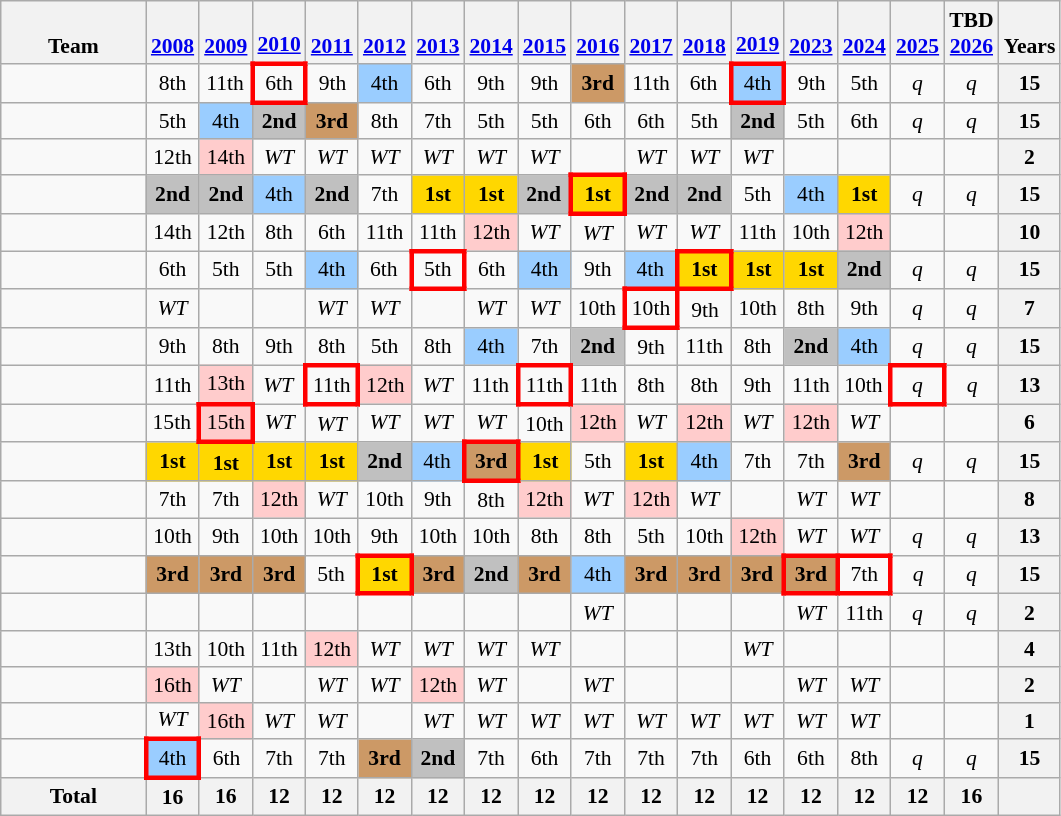<table class="wikitable sortable" style="text-align:center; font-size:90%">
<tr valign="bottom">
<th width=90>Team</th>
<th><br><a href='#'>2008</a></th>
<th><br><a href='#'>2009</a></th>
<th><br><a href='#'>2010</a></th>
<th><br><a href='#'>2011</a></th>
<th><br><a href='#'>2012</a></th>
<th><br><a href='#'>2013</a></th>
<th><br><a href='#'>2014</a></th>
<th><br><a href='#'>2015</a></th>
<th><br><a href='#'>2016</a></th>
<th><br><a href='#'>2017</a></th>
<th><br><a href='#'>2018</a></th>
<th><br><a href='#'>2019</a></th>
<th><br><a href='#'>2023</a></th>
<th><br><a href='#'>2024</a></th>
<th><br><a href='#'>2025</a></th>
<th>TBD<br><a href='#'>2026</a></th>
<th>Years</th>
</tr>
<tr>
<td align=left></td>
<td>8th</td>
<td>11th</td>
<td style="border: 3px solid red">6th</td>
<td>9th</td>
<td bgcolor=#9acdff>4th</td>
<td>6th</td>
<td>9th</td>
<td>9th</td>
<td bgcolor=#cc9966><strong>3rd</strong></td>
<td>11th</td>
<td>6th</td>
<td bgcolor=#9acdff style="border: 3px solid red">4th</td>
<td>9th</td>
<td>5th</td>
<td><em>q</em></td>
<td><em>q</em></td>
<th>15</th>
</tr>
<tr>
<td align=left></td>
<td>5th</td>
<td bgcolor=#9acdff>4th</td>
<td bgcolor=silver><strong>2nd</strong></td>
<td bgcolor=#cc9966><strong>3rd</strong></td>
<td>8th</td>
<td>7th</td>
<td>5th</td>
<td>5th</td>
<td>6th</td>
<td>6th</td>
<td>5th</td>
<td bgcolor=silver><strong>2nd</strong></td>
<td>5th</td>
<td>6th</td>
<td><em>q</em></td>
<td><em>q</em></td>
<th>15</th>
</tr>
<tr>
<td align=left></td>
<td>12th</td>
<td bgcolor=#ffcccc>14th</td>
<td><em>WT</em></td>
<td><em>WT</em></td>
<td><em>WT</em></td>
<td><em>WT</em></td>
<td><em>WT</em></td>
<td><em>WT</em></td>
<td></td>
<td><em>WT</em></td>
<td><em>WT</em></td>
<td><em>WT</em></td>
<td></td>
<td></td>
<td></td>
<td></td>
<th>2</th>
</tr>
<tr>
<td align=left></td>
<td bgcolor=silver><strong>2nd</strong></td>
<td bgcolor=silver><strong>2nd</strong></td>
<td bgcolor=#9acdff>4th</td>
<td bgcolor=silver><strong>2nd</strong></td>
<td>7th</td>
<td bgcolor=gold><strong>1st</strong></td>
<td bgcolor=gold><strong>1st</strong></td>
<td bgcolor=silver><strong>2nd</strong></td>
<td bgcolor=gold style="border: 3px solid red"><strong>1st</strong></td>
<td bgcolor=silver><strong>2nd</strong></td>
<td bgcolor=silver><strong>2nd</strong></td>
<td>5th</td>
<td bgcolor=#9acdff>4th</td>
<td bgcolor=gold><strong>1st</strong></td>
<td><em>q</em></td>
<td><em>q</em></td>
<th>15</th>
</tr>
<tr>
<td align=left></td>
<td>14th</td>
<td>12th</td>
<td>8th</td>
<td>6th</td>
<td>11th</td>
<td>11th</td>
<td bgcolor=#ffcccc>12th</td>
<td><em>WT</em></td>
<td><em>WT</em></td>
<td><em>WT</em></td>
<td><em>WT</em></td>
<td>11th</td>
<td>10th</td>
<td bgcolor=#ffcccc>12th</td>
<td></td>
<td></td>
<th>10</th>
</tr>
<tr>
<td align=left></td>
<td>6th</td>
<td>5th</td>
<td>5th</td>
<td bgcolor=#9acdff>4th</td>
<td>6th</td>
<td style="border: 3px solid red">5th</td>
<td>6th</td>
<td bgcolor=#9acdff>4th</td>
<td>9th</td>
<td bgcolor=#9acdff>4th</td>
<td bgcolor=gold style="border: 3px solid red"><strong>1st</strong></td>
<td bgcolor=gold><strong>1st</strong></td>
<td bgcolor=gold><strong>1st</strong></td>
<td bgcolor=silver><strong>2nd</strong></td>
<td><em>q</em></td>
<td><em>q</em></td>
<th>15</th>
</tr>
<tr>
<td align=left></td>
<td><em>WT</em></td>
<td></td>
<td></td>
<td><em>WT</em></td>
<td><em>WT</em></td>
<td></td>
<td><em>WT</em></td>
<td><em>WT</em></td>
<td>10th</td>
<td style="border: 3px solid red">10th</td>
<td>9th</td>
<td>10th</td>
<td>8th</td>
<td>9th</td>
<td><em>q</em></td>
<td><em>q</em></td>
<th>7</th>
</tr>
<tr>
<td align=left></td>
<td>9th</td>
<td>8th</td>
<td>9th</td>
<td>8th</td>
<td>5th</td>
<td>8th</td>
<td bgcolor=#9acdff>4th</td>
<td>7th</td>
<td bgcolor=silver><strong>2nd</strong></td>
<td>9th</td>
<td>11th</td>
<td>8th</td>
<td bgcolor=silver><strong>2nd</strong></td>
<td bgcolor=#9acdff>4th</td>
<td><em>q</em></td>
<td><em>q</em></td>
<th>15</th>
</tr>
<tr>
<td align=left></td>
<td>11th</td>
<td bgcolor=#ffcccc>13th</td>
<td><em>WT</em></td>
<td style="border: 3px solid red">11th</td>
<td bgcolor=#ffcccc>12th</td>
<td><em>WT</em></td>
<td>11th</td>
<td style="border: 3px solid red">11th</td>
<td>11th</td>
<td>8th</td>
<td>8th</td>
<td>9th</td>
<td>11th</td>
<td>10th</td>
<td style="border: 3px solid red"><em>q</em></td>
<td><em>q</em></td>
<th>13</th>
</tr>
<tr>
<td align=left></td>
<td>15th</td>
<td bgcolor=#ffcccc style="border: 3px solid red">15th</td>
<td><em>WT</em></td>
<td><em>WT</em></td>
<td><em>WT</em></td>
<td><em>WT</em></td>
<td><em>WT</em></td>
<td>10th</td>
<td bgcolor=#ffcccc>12th</td>
<td><em>WT</em></td>
<td bgcolor=#ffcccc>12th</td>
<td><em>WT</em></td>
<td bgcolor=#ffcccc>12th</td>
<td><em>WT</em></td>
<td></td>
<td></td>
<th>6</th>
</tr>
<tr>
<td align=left></td>
<td bgcolor=gold><strong>1st</strong></td>
<td bgcolor=gold><strong>1st</strong></td>
<td bgcolor=gold><strong>1st</strong></td>
<td bgcolor=gold><strong>1st</strong></td>
<td bgcolor=silver><strong>2nd</strong></td>
<td bgcolor=#9acdff>4th</td>
<td bgcolor=#cc9966 style="border: 3px solid red"><strong>3rd</strong></td>
<td bgcolor=gold><strong>1st</strong></td>
<td>5th</td>
<td bgcolor=gold><strong>1st</strong></td>
<td bgcolor=#9acdff>4th</td>
<td>7th</td>
<td>7th</td>
<td bgcolor=#cc9966><strong>3rd</strong></td>
<td><em>q</em></td>
<td><em>q</em></td>
<th>15</th>
</tr>
<tr>
<td align=left></td>
<td>7th</td>
<td>7th</td>
<td bgcolor=#ffcccc>12th</td>
<td><em>WT</em></td>
<td>10th</td>
<td>9th</td>
<td>8th</td>
<td bgcolor=#ffcccc>12th</td>
<td><em>WT</em></td>
<td bgcolor=#ffcccc>12th</td>
<td><em>WT</em></td>
<td></td>
<td><em>WT</em></td>
<td><em>WT</em></td>
<td></td>
<td></td>
<th>8</th>
</tr>
<tr>
<td align=left></td>
<td>10th</td>
<td>9th</td>
<td>10th</td>
<td>10th</td>
<td>9th</td>
<td>10th</td>
<td>10th</td>
<td>8th</td>
<td>8th</td>
<td>5th</td>
<td>10th</td>
<td bgcolor=#ffcccc>12th</td>
<td><em>WT</em></td>
<td><em>WT</em></td>
<td><em>q</em></td>
<td><em>q</em></td>
<th>13</th>
</tr>
<tr>
<td align=left></td>
<td bgcolor=#cc9966><strong>3rd</strong></td>
<td bgcolor=#cc9966><strong>3rd</strong></td>
<td bgcolor=#cc9966><strong>3rd</strong></td>
<td>5th</td>
<td bgcolor=gold style="border: 3px solid red"><strong>1st</strong></td>
<td bgcolor=#cc9966><strong>3rd</strong></td>
<td bgcolor=silver><strong>2nd</strong></td>
<td bgcolor=#cc9966><strong>3rd</strong></td>
<td bgcolor=#9acdff>4th</td>
<td bgcolor=#cc9966><strong>3rd</strong></td>
<td bgcolor=#cc9966><strong>3rd</strong></td>
<td bgcolor=#cc9966><strong>3rd</strong></td>
<td bgcolor=#cc9966 style="border: 3px solid red"><strong>3rd</strong></td>
<td style="border: 3px solid red">7th</td>
<td><em>q</em></td>
<td><em>q</em></td>
<th>15</th>
</tr>
<tr>
<td align=left></td>
<td></td>
<td></td>
<td></td>
<td></td>
<td></td>
<td></td>
<td></td>
<td></td>
<td><em>WT</em></td>
<td></td>
<td></td>
<td></td>
<td><em>WT</em></td>
<td>11th</td>
<td><em>q</em></td>
<td><em>q</em></td>
<th>2</th>
</tr>
<tr>
<td align=left></td>
<td>13th</td>
<td>10th</td>
<td>11th</td>
<td bgcolor=#ffcccc>12th</td>
<td><em>WT</em></td>
<td><em>WT</em></td>
<td><em>WT</em></td>
<td><em>WT</em></td>
<td></td>
<td></td>
<td></td>
<td><em>WT</em></td>
<td></td>
<td></td>
<td></td>
<td></td>
<th>4</th>
</tr>
<tr>
<td align=left></td>
<td bgcolor=#ffcccc>16th</td>
<td><em>WT</em></td>
<td></td>
<td><em>WT</em></td>
<td><em>WT</em></td>
<td bgcolor=#ffcccc>12th</td>
<td><em>WT</em></td>
<td></td>
<td><em>WT</em></td>
<td></td>
<td></td>
<td></td>
<td><em>WT</em></td>
<td><em>WT</em></td>
<td></td>
<td></td>
<th>2</th>
</tr>
<tr>
<td align=left></td>
<td><em>WT</em></td>
<td bgcolor=#ffcccc>16th</td>
<td><em>WT</em></td>
<td><em>WT</em></td>
<td></td>
<td><em>WT</em></td>
<td><em>WT</em></td>
<td><em>WT</em></td>
<td><em>WT</em></td>
<td><em>WT</em></td>
<td><em>WT</em></td>
<td><em>WT</em></td>
<td><em>WT</em></td>
<td><em>WT</em></td>
<td></td>
<td></td>
<th>1</th>
</tr>
<tr>
<td align=left></td>
<td bgcolor=#9acdff style="border: 3px solid red">4th</td>
<td>6th</td>
<td>7th</td>
<td>7th</td>
<td bgcolor=#cc9966><strong>3rd</strong></td>
<td bgcolor=silver><strong>2nd</strong></td>
<td>7th</td>
<td>6th</td>
<td>7th</td>
<td>7th</td>
<td>7th</td>
<td>6th</td>
<td>6th</td>
<td>8th</td>
<td><em>q</em></td>
<td><em>q</em></td>
<th>15</th>
</tr>
<tr>
<th>Total</th>
<th>16</th>
<th>16</th>
<th>12</th>
<th>12</th>
<th>12</th>
<th>12</th>
<th>12</th>
<th>12</th>
<th>12</th>
<th>12</th>
<th>12</th>
<th>12</th>
<th>12</th>
<th>12</th>
<th>12</th>
<th>16</th>
<th></th>
</tr>
</table>
